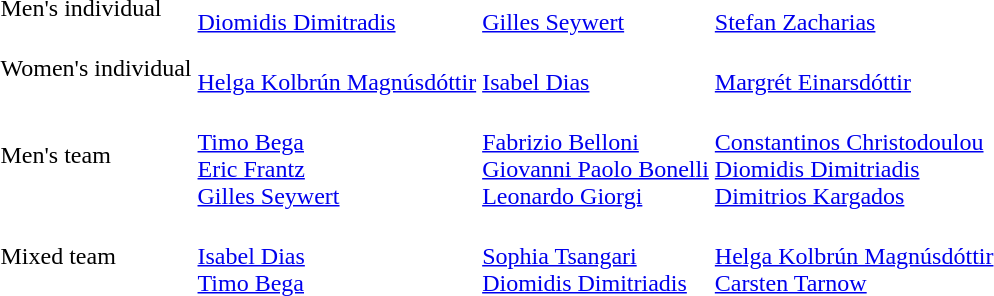<table>
<tr>
<td>Men's individual</td>
<td><br><a href='#'>Diomidis Dimitradis</a></td>
<td><br><a href='#'>Gilles Seywert</a></td>
<td><br><a href='#'>Stefan Zacharias</a></td>
</tr>
<tr>
<td {{nowrap>Women's individual</td>
<td><br><a href='#'>Helga Kolbrún Magnúsdóttir</a></td>
<td><br><a href='#'>Isabel Dias</a></td>
<td><br><a href='#'>Margrét Einarsdóttir</a></td>
</tr>
<tr>
<td>Men's team</td>
<td><br><a href='#'>Timo Bega</a><br><a href='#'>Eric Frantz</a><br><a href='#'>Gilles Seywert</a></td>
<td><br><a href='#'>Fabrizio Belloni</a><br><a href='#'>Giovanni Paolo Bonelli</a><br><a href='#'>Leonardo Giorgi</a></td>
<td><br><a href='#'>Constantinos Christodoulou</a><br><a href='#'>Diomidis Dimitriadis</a><br><a href='#'>Dimitrios Kargados</a></td>
</tr>
<tr>
<td>Mixed team</td>
<td><br><a href='#'>Isabel Dias</a><br><a href='#'>Timo Bega</a></td>
<td><br><a href='#'>Sophia Tsangari</a><br><a href='#'>Diomidis Dimitriadis</a></td>
<td><br><a href='#'>Helga Kolbrún Magnúsdóttir</a><br><a href='#'>Carsten Tarnow</a></td>
</tr>
</table>
